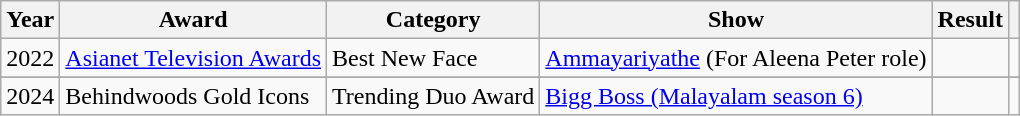<table class="wikitable">
<tr>
<th>Year</th>
<th>Award</th>
<th>Category</th>
<th>Show</th>
<th>Result</th>
<th></th>
</tr>
<tr>
<td>2022</td>
<td><a href='#'>Asianet Television Awards</a></td>
<td>Best New Face</td>
<td><a href='#'>Ammayariyathe</a> (For Aleena Peter role)</td>
<td></td>
<td></td>
</tr>
<tr>
</tr>
<tr>
<td>2024</td>
<td>Behindwoods Gold Icons</td>
<td>Trending Duo Award</td>
<td><a href='#'>Bigg Boss (Malayalam season 6)</a></td>
<td></td>
<td></td>
</tr>
</table>
